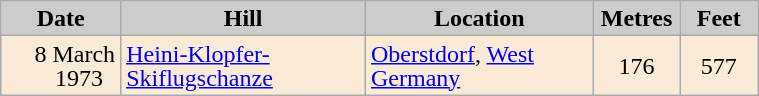<table class="wikitable sortable" style="text-align:left; line-height:16px; width:40%;">
<tr>
<th style="background-color: #ccc;" width="88">Date</th>
<th style="background-color: #ccc;" width="185">Hill</th>
<th style="background-color: #ccc;" width="180">Location</th>
<th style="background-color: #ccc;" width="52">Metres</th>
<th style="background-color: #ccc;" width="52">Feet</th>
</tr>
<tr bgcolor=#FAEBD7>
<td align=right>8 March 1973  </td>
<td><a href='#'>Heini-Klopfer-Skiflugschanze</a></td>
<td><a href='#'>Oberstdorf</a>, <a href='#'>West Germany</a></td>
<td align=center>176</td>
<td align=center>577</td>
</tr>
</table>
